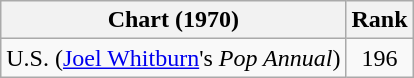<table class="wikitable">
<tr>
<th>Chart (1970)</th>
<th>Rank</th>
</tr>
<tr>
<td>U.S. (<a href='#'>Joel Whitburn</a>'s <em>Pop Annual</em>)</td>
<td style="text-align:center;">196</td>
</tr>
</table>
